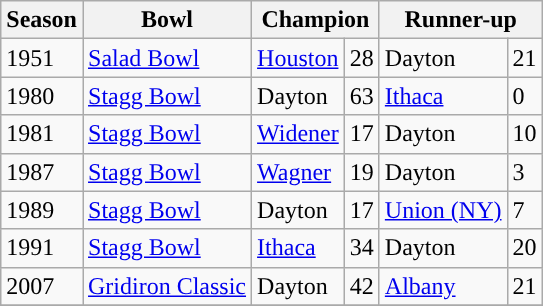<table class="wikitable"; style= "text-align: ">
<tr>
<th width=px>Season</th>
<th width=px>Bowl</th>
<th colspan=2>Champion</th>
<th colspan=2>Runner-up</th>
</tr>
<tr>
<td>1951</td>
<td><a href='#'>Salad Bowl</a></td>
<td><a href='#'>Houston</a></td>
<td>28</td>
<td>Dayton</td>
<td>21</td>
</tr>
<tr>
<td>1980</td>
<td><a href='#'>Stagg Bowl</a></td>
<td>Dayton</td>
<td>63</td>
<td><a href='#'>Ithaca</a></td>
<td>0</td>
</tr>
<tr>
<td>1981</td>
<td><a href='#'>Stagg Bowl</a></td>
<td><a href='#'>Widener</a></td>
<td>17</td>
<td>Dayton</td>
<td>10</td>
</tr>
<tr>
<td>1987</td>
<td><a href='#'>Stagg Bowl</a></td>
<td><a href='#'>Wagner</a></td>
<td>19</td>
<td>Dayton</td>
<td>3</td>
</tr>
<tr>
<td>1989</td>
<td><a href='#'>Stagg Bowl</a></td>
<td>Dayton</td>
<td>17</td>
<td><a href='#'>Union (NY)</a></td>
<td>7</td>
</tr>
<tr>
<td>1991</td>
<td><a href='#'>Stagg Bowl</a></td>
<td><a href='#'>Ithaca</a></td>
<td>34</td>
<td>Dayton</td>
<td>20</td>
</tr>
<tr>
<td>2007</td>
<td><a href='#'>Gridiron Classic</a></td>
<td>Dayton</td>
<td>42</td>
<td><a href='#'>Albany</a></td>
<td>21</td>
</tr>
<tr>
</tr>
</table>
